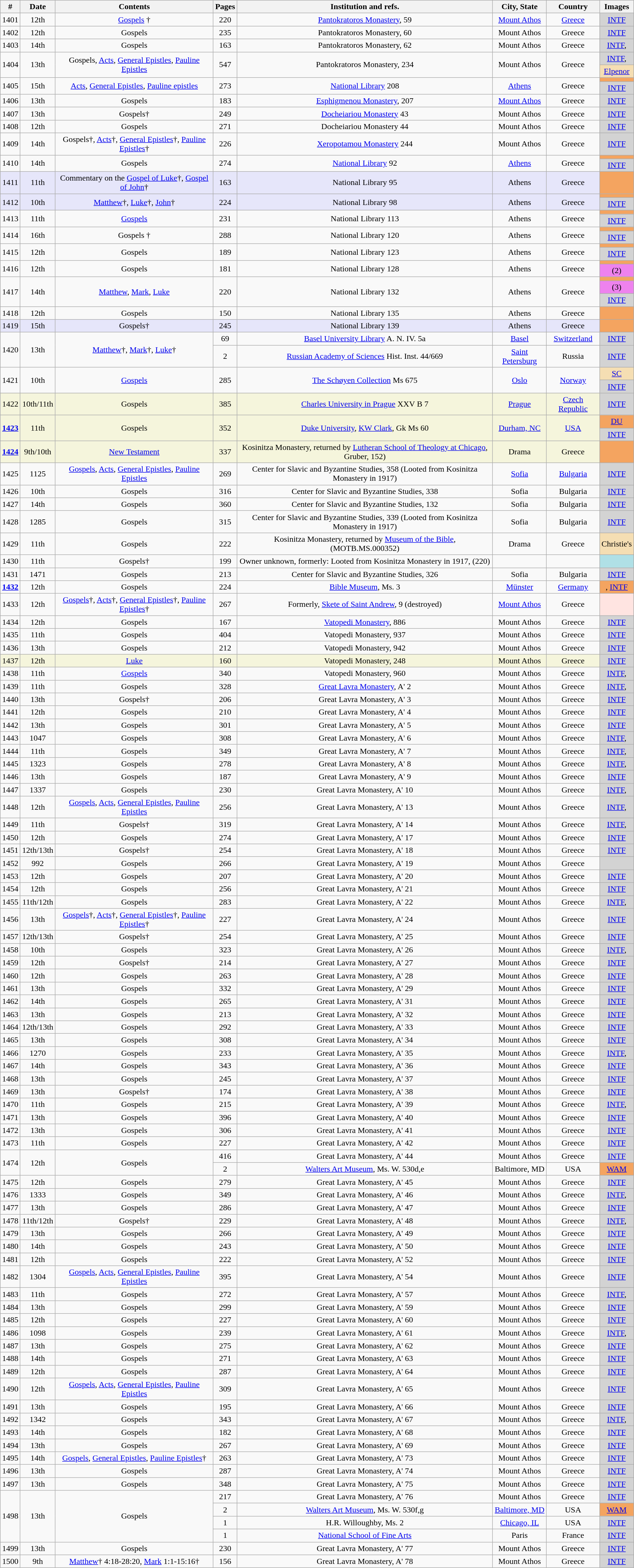<table class="wikitable sortable" style="text-align:center">
<tr>
<th>#</th>
<th>Date</th>
<th>Contents</th>
<th>Pages</th>
<th>Institution and refs.</th>
<th>City, State</th>
<th>Country</th>
<th>Images</th>
</tr>
<tr>
<td>1401</td>
<td>12th</td>
<td><a href='#'>Gospels</a> †</td>
<td>220</td>
<td><a href='#'>Pantokratoros Monastery</a>, 59</td>
<td><a href='#'>Mount Athos</a></td>
<td><a href='#'>Greece</a></td>
<td bgcolor="lightgray"><a href='#'>INTF</a></td>
</tr>
<tr>
<td>1402</td>
<td>12th</td>
<td>Gospels</td>
<td>235</td>
<td>Pantokratoros Monastery, 60</td>
<td>Mount Athos</td>
<td>Greece</td>
<td bgcolor="lightgray"><a href='#'>INTF</a></td>
</tr>
<tr>
<td>1403</td>
<td>14th</td>
<td>Gospels</td>
<td>163</td>
<td>Pantokratoros Monastery, 62</td>
<td>Mount Athos</td>
<td>Greece</td>
<td bgcolor="lightgray"><a href='#'>INTF</a>, </td>
</tr>
<tr>
<td rowspan=2>1404</td>
<td rowspan=2>13th</td>
<td rowspan=2>Gospels, <a href='#'>Acts</a>, <a href='#'>General Epistles</a>, <a href='#'>Pauline Epistles</a></td>
<td rowspan=2>547</td>
<td rowspan=2>Pantokratoros Monastery, 234</td>
<td rowspan=2>Mount Athos</td>
<td rowspan=2>Greece</td>
<td bgcolor="lightgray"><a href='#'>INTF</a>, </td>
</tr>
<tr>
<td bgcolor="wheat"><a href='#'>Elpenor</a></td>
</tr>
<tr>
<td rowspan=2>1405</td>
<td rowspan=2>15th</td>
<td rowspan=2><a href='#'>Acts</a>, <a href='#'>General Epistles</a>, <a href='#'>Pauline epistles</a></td>
<td rowspan=2>273</td>
<td rowspan=2><a href='#'>National Library</a> 208</td>
<td rowspan=2><a href='#'>Athens</a></td>
<td rowspan=2>Greece</td>
<td bgcolor="sandybrown"></td>
</tr>
<tr>
<td bgcolor="lightgray"><a href='#'>INTF</a></td>
</tr>
<tr>
<td>1406</td>
<td>13th</td>
<td>Gospels</td>
<td>183</td>
<td><a href='#'>Esphigmenou Monastery</a>, 207</td>
<td><a href='#'>Mount Athos</a></td>
<td>Greece</td>
<td bgcolor="lightgray"><a href='#'>INTF</a></td>
</tr>
<tr>
<td>1407</td>
<td>13th</td>
<td>Gospels†</td>
<td>249</td>
<td><a href='#'>Docheiariou Monastery</a> 43</td>
<td>Mount Athos</td>
<td>Greece</td>
<td bgcolor="lightgray"><a href='#'>INTF</a></td>
</tr>
<tr>
<td>1408</td>
<td>12th</td>
<td>Gospels</td>
<td>271</td>
<td>Docheiariou Monastery 44</td>
<td>Mount Athos</td>
<td>Greece</td>
<td bgcolor="lightgray"><a href='#'>INTF</a></td>
</tr>
<tr>
<td>1409</td>
<td>14th</td>
<td>Gospels†, <a href='#'>Acts</a>†, <a href='#'>General Epistles</a>†, <a href='#'>Pauline Epistles</a>†</td>
<td>226</td>
<td><a href='#'>Xeropotamou Monastery</a> 244</td>
<td>Mount Athos</td>
<td>Greece</td>
<td bgcolor="lightgray"><a href='#'>INTF</a></td>
</tr>
<tr>
<td rowspan=2>1410</td>
<td rowspan=2>14th</td>
<td rowspan=2>Gospels</td>
<td rowspan=2>274</td>
<td rowspan=2><a href='#'>National Library</a> 92</td>
<td rowspan=2><a href='#'>Athens</a></td>
<td rowspan=2>Greece</td>
<td bgcolor="sandybrown"></td>
</tr>
<tr>
<td bgcolor="lightgray"><a href='#'>INTF</a></td>
</tr>
<tr bgcolor="Lavender">
<td>1411</td>
<td>11th</td>
<td>Commentary on the <a href='#'>Gospel of Luke</a>†, <a href='#'>Gospel of John</a>†</td>
<td>163</td>
<td>National Library 95</td>
<td>Athens</td>
<td>Greece</td>
<td bgcolor="sandybrown"></td>
</tr>
<tr bgcolor="Lavender">
<td rowspan=2>1412</td>
<td rowspan=2>10th</td>
<td rowspan=2><a href='#'>Matthew</a>†, <a href='#'>Luke</a>†, <a href='#'>John</a>†</td>
<td rowspan=2>224</td>
<td rowspan=2>National Library 98</td>
<td rowspan=2>Athens</td>
<td rowspan=2>Greece</td>
<td bgcolor="sandybrown"></td>
</tr>
<tr>
<td bgcolor="lightgray"><a href='#'>INTF</a></td>
</tr>
<tr>
<td rowspan=2>1413</td>
<td rowspan=2>11th</td>
<td rowspan=2><a href='#'>Gospels</a></td>
<td rowspan=2>231</td>
<td rowspan=2>National Library 113</td>
<td rowspan=2>Athens</td>
<td rowspan=2>Greece</td>
<td bgcolor="sandybrown"></td>
</tr>
<tr>
<td bgcolor="lightgray"><a href='#'>INTF</a></td>
</tr>
<tr>
<td rowspan=2>1414</td>
<td rowspan=2>16th</td>
<td rowspan=2>Gospels †</td>
<td rowspan=2>288</td>
<td rowspan=2>National Library 120</td>
<td rowspan=2>Athens</td>
<td rowspan=2>Greece</td>
<td bgcolor="sandybrown"></td>
</tr>
<tr>
<td bgcolor="lightgray"><a href='#'>INTF</a></td>
</tr>
<tr>
<td rowspan=2>1415</td>
<td rowspan=2>12th</td>
<td rowspan=2>Gospels</td>
<td rowspan=2>189</td>
<td rowspan=2>National Library 123</td>
<td rowspan=2>Athens</td>
<td rowspan=2>Greece</td>
<td bgcolor="sandybrown"></td>
</tr>
<tr>
<td bgcolor="lightgray"><a href='#'>INTF</a></td>
</tr>
<tr>
<td rowspan=2>1416</td>
<td rowspan=2>12th</td>
<td rowspan=2>Gospels</td>
<td rowspan=2>181</td>
<td rowspan=2>National Library 128</td>
<td rowspan=2>Athens</td>
<td rowspan=2>Greece</td>
<td bgcolor="sandybrown"></td>
</tr>
<tr>
<td bgcolor="violet"> (2)</td>
</tr>
<tr>
<td rowspan=3>1417</td>
<td rowspan=3>14th</td>
<td rowspan=3><a href='#'>Matthew</a>, <a href='#'>Mark</a>, <a href='#'>Luke</a></td>
<td rowspan=3>220</td>
<td rowspan=3>National Library 132</td>
<td rowspan=3>Athens</td>
<td rowspan=3>Greece</td>
<td bgcolor="sandybrown"></td>
</tr>
<tr>
<td bgcolor="violet"> (3)</td>
</tr>
<tr>
<td bgcolor="lightgray"><a href='#'>INTF</a></td>
</tr>
<tr>
<td>1418</td>
<td>12th</td>
<td>Gospels</td>
<td>150</td>
<td>National Library 135</td>
<td>Athens</td>
<td>Greece</td>
<td bgcolor="sandybrown"></td>
</tr>
<tr bgcolor="Lavender">
<td>1419</td>
<td>15th</td>
<td>Gospels†</td>
<td>245</td>
<td>National Library 139</td>
<td>Athens</td>
<td>Greece</td>
<td bgcolor="sandybrown"></td>
</tr>
<tr>
<td rowspan=2>1420</td>
<td rowspan=2>13th</td>
<td rowspan=2><a href='#'>Matthew</a>†, <a href='#'>Mark</a>†, <a href='#'>Luke</a>†</td>
<td>69</td>
<td><a href='#'>Basel University Library</a> A. N. IV. 5a</td>
<td><a href='#'>Basel</a></td>
<td><a href='#'>Switzerland</a></td>
<td bgcolor="lightgray"><a href='#'>INTF</a></td>
</tr>
<tr>
<td>2</td>
<td><a href='#'>Russian Academy of Sciences</a> Hist. Inst. 44/669</td>
<td><a href='#'>Saint Petersburg</a></td>
<td>Russia</td>
<td bgcolor="lightgray"><a href='#'>INTF</a></td>
</tr>
<tr>
<td rowspan=2>1421</td>
<td rowspan=2>10th</td>
<td rowspan=2><a href='#'>Gospels</a></td>
<td rowspan=2>285</td>
<td rowspan=2><a href='#'>The Schøyen Collection</a> Ms 675</td>
<td rowspan=2><a href='#'>Oslo</a></td>
<td rowspan=2><a href='#'>Norway</a></td>
<td bgcolor="wheat"><a href='#'>SC</a></td>
</tr>
<tr>
<td bgcolor="lightgray"><a href='#'>INTF</a></td>
</tr>
<tr bgcolor="beige">
<td>1422</td>
<td>10th/11th</td>
<td>Gospels</td>
<td>385</td>
<td><a href='#'>Charles University in Prague</a> XXV B 7</td>
<td><a href='#'>Prague</a></td>
<td><a href='#'>Czech Republic</a></td>
<td bgcolor="lightgray"><a href='#'>INTF</a></td>
</tr>
<tr bgcolor="beige">
<td rowspan=2><strong><a href='#'>1423</a></strong></td>
<td rowspan=2>11th</td>
<td rowspan=2>Gospels</td>
<td rowspan=2>352</td>
<td rowspan=2><a href='#'>Duke University</a>, <a href='#'>KW Clark</a>, Gk Ms 60</td>
<td rowspan=2><a href='#'>Durham, NC</a></td>
<td rowspan=2><a href='#'>USA</a></td>
<td bgcolor="sandybrown"><a href='#'>DU</a></td>
</tr>
<tr>
<td bgcolor="lightgray"><a href='#'>INTF</a></td>
</tr>
<tr bgcolor="beige">
<td><strong><a href='#'>1424</a></strong></td>
<td>9th/10th</td>
<td><a href='#'>New Testament</a></td>
<td>337</td>
<td>Kosinitza Monastery, returned by <a href='#'>Lutheran School of Theology at Chicago</a>, Gruber, 152)</td>
<td>Drama</td>
<td>Greece</td>
<td bgcolor="sandybrown"></td>
</tr>
<tr>
<td>1425</td>
<td>1125</td>
<td><a href='#'>Gospels</a>, <a href='#'>Acts</a>, <a href='#'>General Epistles</a>, <a href='#'>Pauline Epistles</a></td>
<td>269</td>
<td>Center for Slavic and Byzantine Studies, 358 (Looted from Kosinitza Monastery in 1917)</td>
<td><a href='#'>Sofia</a></td>
<td><a href='#'>Bulgaria</a></td>
<td bgcolor="lightgray"><a href='#'>INTF</a></td>
</tr>
<tr>
<td>1426</td>
<td>10th</td>
<td>Gospels</td>
<td>316</td>
<td>Center for Slavic and Byzantine Studies, 338</td>
<td>Sofia</td>
<td>Bulgaria</td>
<td bgcolor="lightgray"><a href='#'>INTF</a></td>
</tr>
<tr>
<td>1427</td>
<td>14th</td>
<td>Gospels</td>
<td>360</td>
<td>Center for Slavic and Byzantine Studies, 132</td>
<td>Sofia</td>
<td>Bulgaria</td>
<td bgcolor="lightgray"><a href='#'>INTF</a></td>
</tr>
<tr>
<td>1428</td>
<td>1285</td>
<td>Gospels</td>
<td>315</td>
<td>Center for Slavic and Byzantine Studies, 339 (Looted from Kosinitza Monastery in 1917)</td>
<td>Sofia</td>
<td>Bulgaria</td>
<td bgcolor="lightgray"><a href='#'>INTF</a></td>
</tr>
<tr>
<td>1429</td>
<td>11th</td>
<td>Gospels</td>
<td>222</td>
<td>Kosinitza Monastery, returned by <a href='#'>Museum of the Bible</a>, (MOTB.MS.000352)</td>
<td>Drama</td>
<td>Greece</td>
<td bgcolor="wheat">Christie's</td>
</tr>
<tr>
<td>1430</td>
<td>11th</td>
<td>Gospels†</td>
<td>199</td>
<td>Owner unknown, formerly: Looted from Kosinitza Monastery in 1917, (220)</td>
<td></td>
<td></td>
<td bgcolor="powderblue"></td>
</tr>
<tr>
<td>1431</td>
<td>1471</td>
<td>Gospels</td>
<td>213</td>
<td>Center for Slavic and Byzantine Studies, 326</td>
<td>Sofia</td>
<td>Bulgaria</td>
<td bgcolor="lightgray"><a href='#'>INTF</a></td>
</tr>
<tr>
<td><strong><a href='#'>1432</a></strong></td>
<td>12th</td>
<td>Gospels</td>
<td>224</td>
<td><a href='#'>Bible Museum</a>, Ms. 3</td>
<td><a href='#'>Münster</a></td>
<td><a href='#'>Germany</a></td>
<td bgcolor="sandybrown">, <a href='#'>INTF</a></td>
</tr>
<tr>
<td>1433</td>
<td>12th</td>
<td><a href='#'>Gospels</a>†, <a href='#'>Acts</a>†, <a href='#'>General Epistles</a>†, <a href='#'>Pauline Epistles</a>†</td>
<td>267</td>
<td>Formerly, <a href='#'>Skete of Saint Andrew</a>, 9 (destroyed)</td>
<td><a href='#'>Mount Athos</a></td>
<td>Greece</td>
<td bgcolor="mistyrose"></td>
</tr>
<tr>
<td>1434</td>
<td>12th</td>
<td>Gospels</td>
<td>167</td>
<td><a href='#'>Vatopedi Monastery</a>, 886</td>
<td>Mount Athos</td>
<td>Greece</td>
<td bgcolor="lightgray"><a href='#'>INTF</a></td>
</tr>
<tr>
<td>1435</td>
<td>11th</td>
<td>Gospels</td>
<td>404</td>
<td>Vatopedi Monastery, 937</td>
<td>Mount Athos</td>
<td>Greece</td>
<td bgcolor="lightgray"><a href='#'>INTF</a></td>
</tr>
<tr>
<td>1436</td>
<td>13th</td>
<td>Gospels</td>
<td>212</td>
<td>Vatopedi Monastery, 942</td>
<td>Mount Athos</td>
<td>Greece</td>
<td bgcolor="lightgray"><a href='#'>INTF</a></td>
</tr>
<tr bgcolor="beige">
<td>1437</td>
<td>12th</td>
<td><a href='#'>Luke</a></td>
<td>160</td>
<td>Vatopedi Monastery, 248</td>
<td>Mount Athos</td>
<td>Greece</td>
<td bgcolor="lightgray"><a href='#'>INTF</a></td>
</tr>
<tr>
<td>1438</td>
<td>11th</td>
<td><a href='#'>Gospels</a></td>
<td>340</td>
<td>Vatopedi Monastery, 960</td>
<td>Mount Athos</td>
<td>Greece</td>
<td bgcolor="lightgray"><a href='#'>INTF</a>, </td>
</tr>
<tr>
<td>1439</td>
<td>11th</td>
<td>Gospels</td>
<td>328</td>
<td><a href='#'>Great Lavra Monastery</a>, A' 2</td>
<td>Mount Athos</td>
<td>Greece</td>
<td bgcolor="lightgray"><a href='#'>INTF</a>, </td>
</tr>
<tr>
<td>1440</td>
<td>13th</td>
<td>Gospels†</td>
<td>206</td>
<td>Great Lavra Monastery, A' 3</td>
<td>Mount Athos</td>
<td>Greece</td>
<td bgcolor="lightgray"><a href='#'>INTF</a></td>
</tr>
<tr>
<td>1441</td>
<td>12th</td>
<td>Gospels</td>
<td>210</td>
<td>Great Lavra Monastery, A' 4</td>
<td>Mount Athos</td>
<td>Greece</td>
<td bgcolor="lightgray"><a href='#'>INTF</a></td>
</tr>
<tr>
<td>1442</td>
<td>13th</td>
<td>Gospels</td>
<td>301</td>
<td>Great Lavra Monastery, A' 5</td>
<td>Mount Athos</td>
<td>Greece</td>
<td bgcolor="lightgray"><a href='#'>INTF</a></td>
</tr>
<tr>
<td>1443</td>
<td>1047</td>
<td>Gospels</td>
<td>308</td>
<td>Great Lavra Monastery, A' 6</td>
<td>Mount Athos</td>
<td>Greece</td>
<td bgcolor="lightgray"><a href='#'>INTF</a>, </td>
</tr>
<tr>
<td>1444</td>
<td>11th</td>
<td>Gospels</td>
<td>349</td>
<td>Great Lavra Monastery, A' 7</td>
<td>Mount Athos</td>
<td>Greece</td>
<td bgcolor="lightgray"><a href='#'>INTF</a>, </td>
</tr>
<tr>
<td>1445</td>
<td>1323</td>
<td>Gospels</td>
<td>278</td>
<td>Great Lavra Monastery, A' 8</td>
<td>Mount Athos</td>
<td>Greece</td>
<td bgcolor="lightgray"><a href='#'>INTF</a>, </td>
</tr>
<tr>
<td>1446</td>
<td>13th</td>
<td>Gospels</td>
<td>187</td>
<td>Great Lavra Monastery, A' 9</td>
<td>Mount Athos</td>
<td>Greece</td>
<td bgcolor="lightgray"><a href='#'>INTF</a></td>
</tr>
<tr>
<td>1447</td>
<td>1337</td>
<td>Gospels</td>
<td>230</td>
<td>Great Lavra Monastery, A' 10</td>
<td>Mount Athos</td>
<td>Greece</td>
<td bgcolor="lightgray"><a href='#'>INTF</a>, </td>
</tr>
<tr>
<td>1448</td>
<td>12th</td>
<td><a href='#'>Gospels</a>, <a href='#'>Acts</a>, <a href='#'>General Epistles</a>, <a href='#'>Pauline Epistles</a></td>
<td>256</td>
<td>Great Lavra Monastery, A' 13</td>
<td>Mount Athos</td>
<td>Greece</td>
<td bgcolor="lightgray"><a href='#'>INTF</a>, </td>
</tr>
<tr>
<td>1449</td>
<td>11th</td>
<td>Gospels†</td>
<td>319</td>
<td>Great Lavra Monastery, A' 14</td>
<td>Mount Athos</td>
<td>Greece</td>
<td bgcolor="lightgray"><a href='#'>INTF</a>, </td>
</tr>
<tr>
<td>1450</td>
<td>12th</td>
<td>Gospels</td>
<td>274</td>
<td>Great Lavra Monastery, A' 17</td>
<td>Mount Athos</td>
<td>Greece</td>
<td bgcolor="lightgray"><a href='#'>INTF</a></td>
</tr>
<tr>
<td>1451</td>
<td>12th/13th</td>
<td>Gospels†</td>
<td>254</td>
<td>Great Lavra Monastery, A' 18</td>
<td>Mount Athos</td>
<td>Greece</td>
<td bgcolor="lightgray"><a href='#'>INTF</a></td>
</tr>
<tr>
<td>1452</td>
<td>992</td>
<td>Gospels</td>
<td>266</td>
<td>Great Lavra Monastery, A' 19</td>
<td>Mount Athos</td>
<td>Greece</td>
<td bgcolor="lightgray"></td>
</tr>
<tr>
<td>1453</td>
<td>12th</td>
<td>Gospels</td>
<td>207</td>
<td>Great Lavra Monastery, A' 20</td>
<td>Mount Athos</td>
<td>Greece</td>
<td bgcolor="lightgray"><a href='#'>INTF</a></td>
</tr>
<tr>
<td>1454</td>
<td>12th</td>
<td>Gospels</td>
<td>256</td>
<td>Great Lavra Monastery, A' 21</td>
<td>Mount Athos</td>
<td>Greece</td>
<td bgcolor="lightgray"><a href='#'>INTF</a></td>
</tr>
<tr>
<td>1455</td>
<td>11th/12th</td>
<td>Gospels</td>
<td>283</td>
<td>Great Lavra Monastery, A' 22</td>
<td>Mount Athos</td>
<td>Greece</td>
<td bgcolor="lightgray"><a href='#'>INTF</a>, </td>
</tr>
<tr>
<td>1456</td>
<td>13th</td>
<td><a href='#'>Gospels</a>†, <a href='#'>Acts</a>†, <a href='#'>General Epistles</a>†, <a href='#'>Pauline Epistles</a>†</td>
<td>227</td>
<td>Great Lavra Monastery, A' 24</td>
<td>Mount Athos</td>
<td>Greece</td>
<td bgcolor="lightgray"><a href='#'>INTF</a></td>
</tr>
<tr>
<td>1457</td>
<td>12th/13th</td>
<td>Gospels†</td>
<td>254</td>
<td>Great Lavra Monastery, A' 25</td>
<td>Mount Athos</td>
<td>Greece</td>
<td bgcolor="lightgray"><a href='#'>INTF</a></td>
</tr>
<tr>
<td>1458</td>
<td>10th</td>
<td>Gospels</td>
<td>323</td>
<td>Great Lavra Monastery, A' 26</td>
<td>Mount Athos</td>
<td>Greece</td>
<td bgcolor="lightgray"><a href='#'>INTF</a>, </td>
</tr>
<tr>
<td>1459</td>
<td>12th</td>
<td>Gospels†</td>
<td>214</td>
<td>Great Lavra Monastery, A' 27</td>
<td>Mount Athos</td>
<td>Greece</td>
<td bgcolor="lightgray"><a href='#'>INTF</a></td>
</tr>
<tr>
<td>1460</td>
<td>12th</td>
<td>Gospels</td>
<td>263</td>
<td>Great Lavra Monastery, A' 28</td>
<td>Mount Athos</td>
<td>Greece</td>
<td bgcolor="lightgray"><a href='#'>INTF</a></td>
</tr>
<tr>
<td>1461</td>
<td>13th</td>
<td>Gospels</td>
<td>332</td>
<td>Great Lavra Monastery, A' 29</td>
<td>Mount Athos</td>
<td>Greece</td>
<td bgcolor="lightgray"><a href='#'>INTF</a></td>
</tr>
<tr>
<td>1462</td>
<td>14th</td>
<td>Gospels</td>
<td>265</td>
<td>Great Lavra Monastery, A' 31</td>
<td>Mount Athos</td>
<td>Greece</td>
<td bgcolor="lightgray"><a href='#'>INTF</a></td>
</tr>
<tr>
<td>1463</td>
<td>13th</td>
<td>Gospels</td>
<td>213</td>
<td>Great Lavra Monastery, A' 32</td>
<td>Mount Athos</td>
<td>Greece</td>
<td bgcolor="lightgray"><a href='#'>INTF</a></td>
</tr>
<tr>
<td>1464</td>
<td>12th/13th</td>
<td>Gospels</td>
<td>292</td>
<td>Great Lavra Monastery, A' 33</td>
<td>Mount Athos</td>
<td>Greece</td>
<td bgcolor="lightgray"><a href='#'>INTF</a></td>
</tr>
<tr>
<td>1465</td>
<td>13th</td>
<td>Gospels</td>
<td>308</td>
<td>Great Lavra Monastery, A' 34</td>
<td>Mount Athos</td>
<td>Greece</td>
<td bgcolor="lightgray"><a href='#'>INTF</a></td>
</tr>
<tr>
<td>1466</td>
<td>1270</td>
<td>Gospels</td>
<td>233</td>
<td>Great Lavra Monastery, A' 35</td>
<td>Mount Athos</td>
<td>Greece</td>
<td bgcolor="lightgray"><a href='#'>INTF</a>, </td>
</tr>
<tr>
<td>1467</td>
<td>14th</td>
<td>Gospels</td>
<td>343</td>
<td>Great Lavra Monastery, A' 36</td>
<td>Mount Athos</td>
<td>Greece</td>
<td bgcolor="lightgray"><a href='#'>INTF</a></td>
</tr>
<tr>
<td>1468</td>
<td>13th</td>
<td>Gospels</td>
<td>245</td>
<td>Great Lavra Monastery, A' 37</td>
<td>Mount Athos</td>
<td>Greece</td>
<td bgcolor="lightgray"><a href='#'>INTF</a></td>
</tr>
<tr>
<td>1469</td>
<td>13th</td>
<td>Gospels†</td>
<td>174</td>
<td>Great Lavra Monastery, A' 38</td>
<td>Mount Athos</td>
<td>Greece</td>
<td bgcolor="lightgray"><a href='#'>INTF</a></td>
</tr>
<tr>
<td>1470</td>
<td>11th</td>
<td>Gospels</td>
<td>215</td>
<td>Great Lavra Monastery, A' 39</td>
<td>Mount Athos</td>
<td>Greece</td>
<td bgcolor="lightgray"><a href='#'>INTF</a>, </td>
</tr>
<tr>
<td>1471</td>
<td>13th</td>
<td>Gospels</td>
<td>396</td>
<td>Great Lavra Monastery, A' 40</td>
<td>Mount Athos</td>
<td>Greece</td>
<td bgcolor="lightgray"><a href='#'>INTF</a></td>
</tr>
<tr>
<td>1472</td>
<td>13th</td>
<td>Gospels</td>
<td>306</td>
<td>Great Lavra Monastery, A' 41</td>
<td>Mount Athos</td>
<td>Greece</td>
<td bgcolor="lightgray"><a href='#'>INTF</a></td>
</tr>
<tr>
<td>1473</td>
<td>11th</td>
<td>Gospels</td>
<td>227</td>
<td>Great Lavra Monastery, A' 42</td>
<td>Mount Athos</td>
<td>Greece</td>
<td bgcolor="lightgray"><a href='#'>INTF</a></td>
</tr>
<tr>
<td rowspan=2>1474</td>
<td rowspan=2>12th</td>
<td rowspan=2>Gospels</td>
<td>416</td>
<td>Great Lavra Monastery, A' 44</td>
<td>Mount Athos</td>
<td>Greece</td>
<td bgcolor="lightgray"><a href='#'>INTF</a></td>
</tr>
<tr>
<td>2</td>
<td><a href='#'>Walters Art Museum</a>, Ms. W. 530d,e</td>
<td>Baltimore, MD</td>
<td>USA</td>
<td bgcolor="sandybrown"><a href='#'>WAM</a></td>
</tr>
<tr>
<td>1475</td>
<td>12th</td>
<td>Gospels</td>
<td>279</td>
<td>Great Lavra Monastery, A' 45</td>
<td>Mount Athos</td>
<td>Greece</td>
<td bgcolor="lightgray"><a href='#'>INTF</a></td>
</tr>
<tr>
<td>1476</td>
<td>1333</td>
<td>Gospels</td>
<td>349</td>
<td>Great Lavra Monastery, A' 46</td>
<td>Mount Athos</td>
<td>Greece</td>
<td bgcolor="lightgray"><a href='#'>INTF</a>, </td>
</tr>
<tr>
<td>1477</td>
<td>13th</td>
<td>Gospels</td>
<td>286</td>
<td>Great Lavra Monastery, A' 47</td>
<td>Mount Athos</td>
<td>Greece</td>
<td bgcolor="lightgray"><a href='#'>INTF</a></td>
</tr>
<tr>
<td>1478</td>
<td>11th/12th</td>
<td>Gospels†</td>
<td>229</td>
<td>Great Lavra Monastery, A' 48</td>
<td>Mount Athos</td>
<td>Greece</td>
<td bgcolor="lightgray"><a href='#'>INTF</a>, </td>
</tr>
<tr>
<td>1479</td>
<td>13th</td>
<td>Gospels</td>
<td>266</td>
<td>Great Lavra Monastery, A' 49</td>
<td>Mount Athos</td>
<td>Greece</td>
<td bgcolor="lightgray"><a href='#'>INTF</a></td>
</tr>
<tr>
<td>1480</td>
<td>14th</td>
<td>Gospels</td>
<td>243</td>
<td>Great Lavra Monastery, A' 50</td>
<td>Mount Athos</td>
<td>Greece</td>
<td bgcolor="lightgray"><a href='#'>INTF</a></td>
</tr>
<tr>
<td>1481</td>
<td>12th</td>
<td>Gospels</td>
<td>222</td>
<td>Great Lavra Monastery, A' 52</td>
<td>Mount Athos</td>
<td>Greece</td>
<td bgcolor="lightgray"><a href='#'>INTF</a></td>
</tr>
<tr>
<td>1482</td>
<td>1304</td>
<td><a href='#'>Gospels</a>, <a href='#'>Acts</a>, <a href='#'>General Epistles</a>, <a href='#'>Pauline Epistles</a></td>
<td>395</td>
<td>Great Lavra Monastery, A' 54</td>
<td>Mount Athos</td>
<td>Greece</td>
<td bgcolor="lightgray"><a href='#'>INTF</a></td>
</tr>
<tr>
<td>1483</td>
<td>11th</td>
<td>Gospels</td>
<td>272</td>
<td>Great Lavra Monastery, A' 57</td>
<td>Mount Athos</td>
<td>Greece</td>
<td bgcolor="lightgray"><a href='#'>INTF</a>, </td>
</tr>
<tr>
<td>1484</td>
<td>13th</td>
<td>Gospels</td>
<td>299</td>
<td>Great Lavra Monastery, A' 59</td>
<td>Mount Athos</td>
<td>Greece</td>
<td bgcolor="lightgray"><a href='#'>INTF</a></td>
</tr>
<tr>
<td>1485</td>
<td>12th</td>
<td>Gospels</td>
<td>227</td>
<td>Great Lavra Monastery, A' 60</td>
<td>Mount Athos</td>
<td>Greece</td>
<td bgcolor="lightgray"><a href='#'>INTF</a></td>
</tr>
<tr>
<td>1486</td>
<td>1098</td>
<td>Gospels</td>
<td>239</td>
<td>Great Lavra Monastery, A' 61</td>
<td>Mount Athos</td>
<td>Greece</td>
<td bgcolor="lightgray"><a href='#'>INTF</a>, </td>
</tr>
<tr>
<td>1487</td>
<td>13th</td>
<td>Gospels</td>
<td>275</td>
<td>Great Lavra Monastery, A' 62</td>
<td>Mount Athos</td>
<td>Greece</td>
<td bgcolor="lightgray"><a href='#'>INTF</a></td>
</tr>
<tr>
<td>1488</td>
<td>14th</td>
<td>Gospels</td>
<td>271</td>
<td>Great Lavra Monastery, A' 63</td>
<td>Mount Athos</td>
<td>Greece</td>
<td bgcolor="lightgray"><a href='#'>INTF</a></td>
</tr>
<tr>
<td>1489</td>
<td>12th</td>
<td>Gospels</td>
<td>287</td>
<td>Great Lavra Monastery, A' 64</td>
<td>Mount Athos</td>
<td>Greece</td>
<td bgcolor="lightgray"><a href='#'>INTF</a></td>
</tr>
<tr>
<td>1490</td>
<td>12th</td>
<td><a href='#'>Gospels</a>, <a href='#'>Acts</a>, <a href='#'>General Epistles</a>, <a href='#'>Pauline Epistles</a></td>
<td>309</td>
<td>Great Lavra Monastery, A' 65</td>
<td>Mount Athos</td>
<td>Greece</td>
<td bgcolor="lightgray"><a href='#'>INTF</a></td>
</tr>
<tr>
<td>1491</td>
<td>13th</td>
<td>Gospels</td>
<td>195</td>
<td>Great Lavra Monastery, A' 66</td>
<td>Mount Athos</td>
<td>Greece</td>
<td bgcolor="lightgray"><a href='#'>INTF</a></td>
</tr>
<tr>
<td>1492</td>
<td>1342</td>
<td>Gospels</td>
<td>343</td>
<td>Great Lavra Monastery, A' 67</td>
<td>Mount Athos</td>
<td>Greece</td>
<td bgcolor="lightgray"><a href='#'>INTF</a>, </td>
</tr>
<tr>
<td>1493</td>
<td>14th</td>
<td>Gospels</td>
<td>182</td>
<td>Great Lavra Monastery, A' 68</td>
<td>Mount Athos</td>
<td>Greece</td>
<td bgcolor="lightgray"><a href='#'>INTF</a></td>
</tr>
<tr>
<td>1494</td>
<td>13th</td>
<td>Gospels</td>
<td>267</td>
<td>Great Lavra Monastery, A' 69</td>
<td>Mount Athos</td>
<td>Greece</td>
<td bgcolor="lightgray"><a href='#'>INTF</a></td>
</tr>
<tr>
<td>1495</td>
<td>14th</td>
<td><a href='#'>Gospels</a>, <a href='#'>General Epistles</a>, <a href='#'>Pauline Epistles</a>†</td>
<td>263</td>
<td>Great Lavra Monastery, A' 73</td>
<td>Mount Athos</td>
<td>Greece</td>
<td bgcolor="lightgray"><a href='#'>INTF</a></td>
</tr>
<tr>
<td>1496</td>
<td>13th</td>
<td>Gospels</td>
<td>287</td>
<td>Great Lavra Monastery, A' 74</td>
<td>Mount Athos</td>
<td>Greece</td>
<td bgcolor="lightgray"><a href='#'>INTF</a></td>
</tr>
<tr>
<td>1497</td>
<td>13th</td>
<td>Gospels</td>
<td>348</td>
<td>Great Lavra Monastery, A' 75</td>
<td>Mount Athos</td>
<td>Greece</td>
<td bgcolor="lightgray"><a href='#'>INTF</a></td>
</tr>
<tr>
<td rowspan=4>1498</td>
<td rowspan=4>13th</td>
<td rowspan=4>Gospels</td>
<td>217</td>
<td>Great Lavra Monastery, A' 76</td>
<td>Mount Athos</td>
<td>Greece</td>
<td bgcolor="lightgray"><a href='#'>INTF</a></td>
</tr>
<tr>
<td>2</td>
<td><a href='#'>Walters Art Museum</a>, Ms. W. 530f,g</td>
<td><a href='#'>Baltimore, MD</a></td>
<td>USA</td>
<td bgcolor="sandybrown"><a href='#'>WAM</a></td>
</tr>
<tr>
<td>1</td>
<td>H.R. Willoughby, Ms. 2</td>
<td><a href='#'>Chicago, IL</a></td>
<td>USA</td>
<td bgcolor="lightgray"><a href='#'>INTF</a></td>
</tr>
<tr>
<td>1</td>
<td><a href='#'>National School of Fine Arts</a></td>
<td>Paris</td>
<td>France</td>
<td bgcolor="lightgray"><a href='#'>INTF</a></td>
</tr>
<tr>
<td>1499</td>
<td>13th</td>
<td>Gospels</td>
<td>230</td>
<td>Great Lavra Monastery, A' 77</td>
<td>Mount Athos</td>
<td>Greece</td>
<td bgcolor="lightgray"><a href='#'>INTF</a></td>
</tr>
<tr>
<td>1500</td>
<td>9th</td>
<td><a href='#'>Matthew</a>† 4:18-28:20, <a href='#'>Mark</a> 1:1-15:16†</td>
<td>156</td>
<td>Great Lavra Monastery, A' 78</td>
<td>Mount Athos</td>
<td>Greece</td>
<td bgcolor="lightgray"><a href='#'>INTF</a></td>
</tr>
</table>
